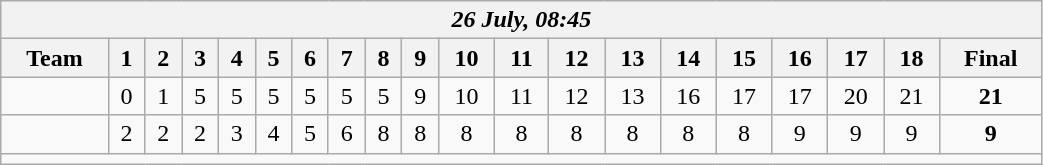<table class=wikitable style="text-align:center; width: 55%">
<tr>
<th colspan=20><em>26 July, 08:45</em></th>
</tr>
<tr>
<th>Team</th>
<th>1</th>
<th>2</th>
<th>3</th>
<th>4</th>
<th>5</th>
<th>6</th>
<th>7</th>
<th>8</th>
<th>9</th>
<th>10</th>
<th>11</th>
<th>12</th>
<th>13</th>
<th>14</th>
<th>15</th>
<th>16</th>
<th>17</th>
<th>18</th>
<th>Final</th>
</tr>
<tr>
<td align=left><strong></strong></td>
<td>0</td>
<td>1</td>
<td>5</td>
<td>5</td>
<td>5</td>
<td>5</td>
<td>5</td>
<td>5</td>
<td>9</td>
<td>10</td>
<td>11</td>
<td>12</td>
<td>13</td>
<td>16</td>
<td>17</td>
<td>17</td>
<td>20</td>
<td>21</td>
<td><strong>21</strong></td>
</tr>
<tr>
<td align=left></td>
<td>2</td>
<td>2</td>
<td>2</td>
<td>3</td>
<td>4</td>
<td>5</td>
<td>6</td>
<td>8</td>
<td>8</td>
<td>8</td>
<td>8</td>
<td>8</td>
<td>8</td>
<td>8</td>
<td>8</td>
<td>9</td>
<td>9</td>
<td>9</td>
<td><strong>9</strong></td>
</tr>
<tr>
<td colspan=20></td>
</tr>
</table>
